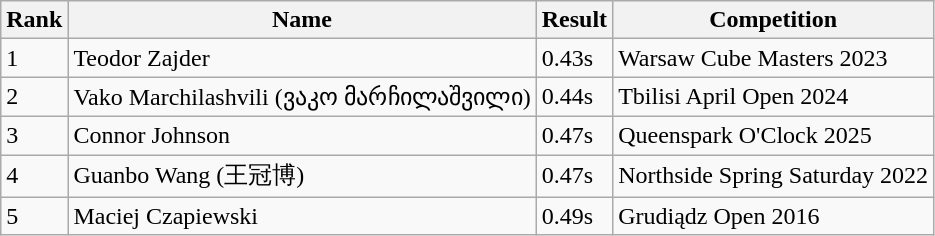<table class="wikitable">
<tr>
<th>Rank</th>
<th>Name</th>
<th>Result</th>
<th>Competition</th>
</tr>
<tr>
<td>1</td>
<td> Teodor Zajder</td>
<td>0.43s</td>
<td> Warsaw Cube Masters 2023</td>
</tr>
<tr>
<td>2</td>
<td> Vako Marchilashvili (ვაკო მარჩილაშვილი)</td>
<td>0.44s</td>
<td> Tbilisi April Open 2024</td>
</tr>
<tr>
<td>3</td>
<td> Connor Johnson</td>
<td>0.47s</td>
<td> Queenspark O'Clock 2025</td>
</tr>
<tr>
<td>4</td>
<td> Guanbo Wang (王冠博)</td>
<td>0.47s</td>
<td> Northside Spring Saturday 2022</td>
</tr>
<tr>
<td>5</td>
<td> Maciej Czapiewski</td>
<td>0.49s</td>
<td> Grudiądz Open 2016</td>
</tr>
</table>
